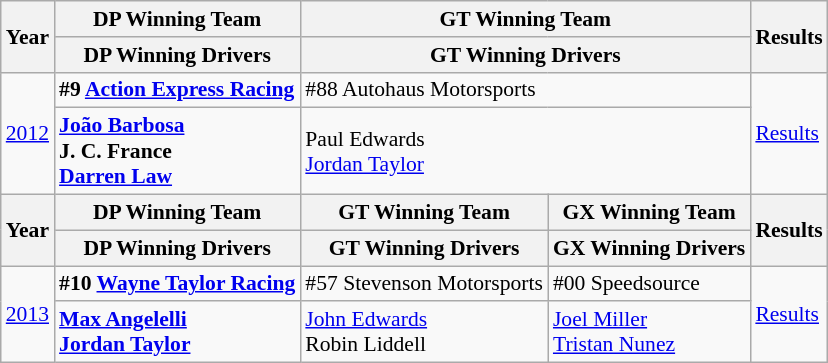<table class="wikitable" style="font-size: 90%;">
<tr>
<th rowspan=2>Year</th>
<th colspan=2>DP Winning Team</th>
<th colspan=2>GT Winning Team</th>
<th rowspan=2>Results</th>
</tr>
<tr>
<th colspan=2>DP Winning Drivers</th>
<th colspan=2>GT Winning Drivers</th>
</tr>
<tr>
<td rowspan=2><a href='#'>2012</a></td>
<td colspan=2><strong> #9 <a href='#'>Action Express Racing</a></strong></td>
<td colspan=2> #88 Autohaus Motorsports</td>
<td rowspan=2><a href='#'>Results</a></td>
</tr>
<tr>
<td colspan=2><strong> <a href='#'>João Barbosa</a><br> J. C. France<br> <a href='#'>Darren Law</a></strong></td>
<td colspan=2> Paul Edwards<br> <a href='#'>Jordan Taylor</a></td>
</tr>
<tr>
<th rowspan=2>Year</th>
<th colspan=2>DP Winning Team</th>
<th>GT Winning Team</th>
<th>GX Winning Team</th>
<th rowspan=2>Results</th>
</tr>
<tr>
<th colspan=2>DP Winning Drivers</th>
<th>GT Winning Drivers</th>
<th>GX Winning Drivers</th>
</tr>
<tr>
<td rowspan=2><a href='#'>2013</a></td>
<td colspan=2><strong> #10 <a href='#'>Wayne Taylor Racing</a></strong></td>
<td> #57 Stevenson Motorsports</td>
<td> #00 Speedsource</td>
<td rowspan=2><a href='#'>Results</a></td>
</tr>
<tr>
<td colspan=2><strong> <a href='#'>Max Angelelli</a><br> <a href='#'>Jordan Taylor</a></strong></td>
<td> <a href='#'>John Edwards</a><br> Robin Liddell</td>
<td> <a href='#'>Joel Miller</a><br> <a href='#'>Tristan Nunez</a></td>
</tr>
</table>
